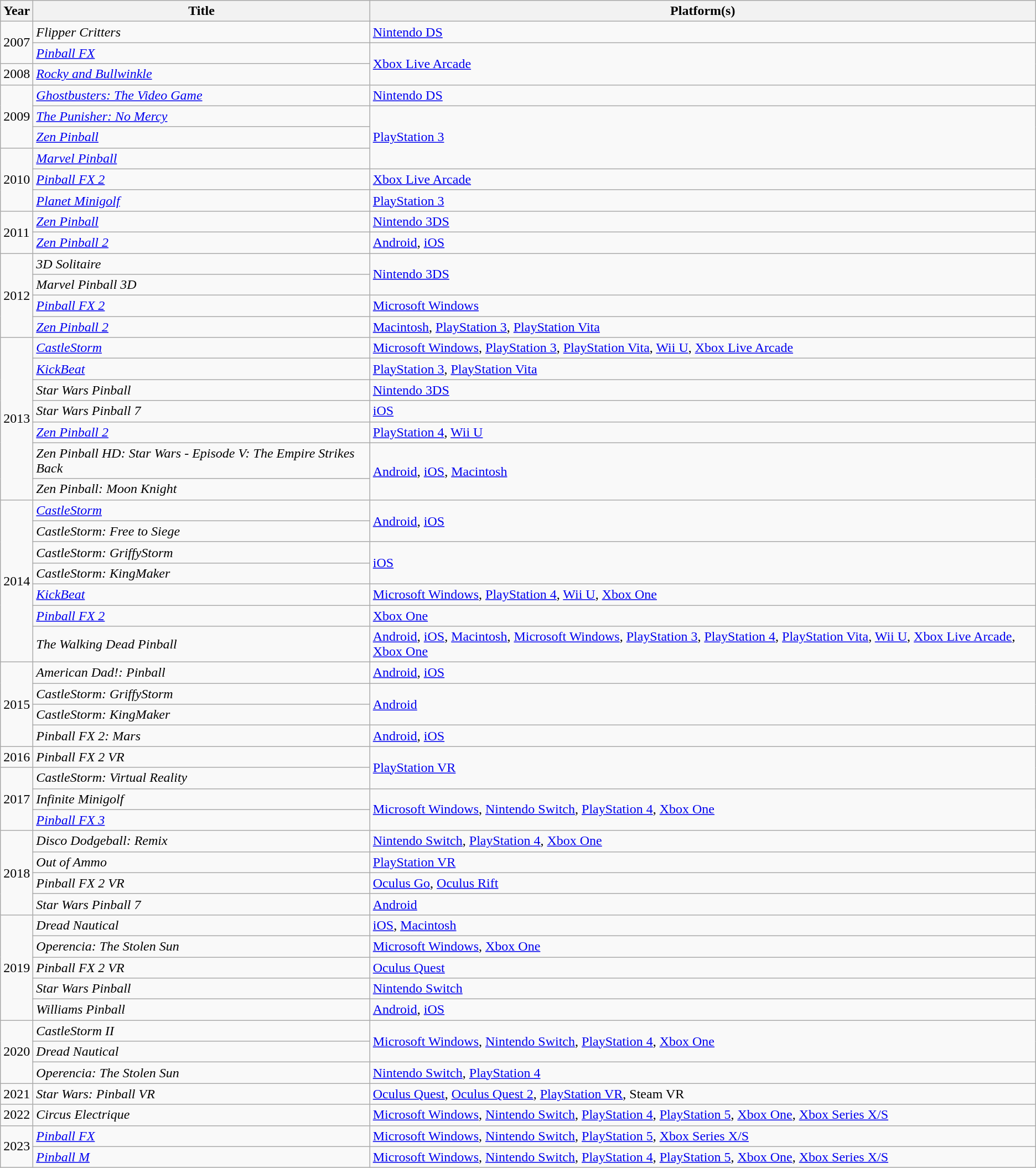<table class="wikitable sortable">
<tr>
<th>Year</th>
<th>Title</th>
<th>Platform(s)</th>
</tr>
<tr>
<td rowspan="2">2007</td>
<td><em>Flipper Critters</em></td>
<td><a href='#'>Nintendo DS</a></td>
</tr>
<tr>
<td><em><a href='#'>Pinball FX</a></em></td>
<td rowspan="2"><a href='#'>Xbox Live Arcade</a></td>
</tr>
<tr>
<td>2008</td>
<td><a href='#'><em>Rocky and Bullwinkle</em></a></td>
</tr>
<tr>
<td rowspan="3">2009</td>
<td><em><a href='#'>Ghostbusters: The Video Game</a></em></td>
<td><a href='#'>Nintendo DS</a></td>
</tr>
<tr>
<td><em><a href='#'>The Punisher: No Mercy</a></em></td>
<td rowspan="3"><a href='#'>PlayStation 3</a></td>
</tr>
<tr>
<td><em><a href='#'>Zen Pinball</a></em></td>
</tr>
<tr>
<td rowspan="3">2010</td>
<td><em><a href='#'>Marvel Pinball</a></em></td>
</tr>
<tr>
<td><em><a href='#'>Pinball FX 2</a></em></td>
<td><a href='#'>Xbox Live Arcade</a></td>
</tr>
<tr>
<td><em><a href='#'>Planet Minigolf</a></em></td>
<td><a href='#'>PlayStation 3</a></td>
</tr>
<tr>
<td rowspan="2">2011</td>
<td><em><a href='#'>Zen Pinball</a></em></td>
<td><a href='#'>Nintendo 3DS</a></td>
</tr>
<tr>
<td><em><a href='#'>Zen Pinball 2</a></em></td>
<td><a href='#'>Android</a>, <a href='#'>iOS</a></td>
</tr>
<tr>
<td rowspan="4">2012</td>
<td><em>3D Solitaire</em></td>
<td rowspan="2"><a href='#'>Nintendo 3DS</a></td>
</tr>
<tr>
<td><em>Marvel Pinball 3D</em></td>
</tr>
<tr>
<td><em><a href='#'>Pinball FX 2</a></em></td>
<td><a href='#'>Microsoft Windows</a></td>
</tr>
<tr>
<td><em><a href='#'>Zen Pinball 2</a></em></td>
<td><a href='#'>Macintosh</a>, <a href='#'>PlayStation 3</a>, <a href='#'>PlayStation Vita</a></td>
</tr>
<tr>
<td rowspan="7">2013</td>
<td><em><a href='#'>CastleStorm</a></em></td>
<td><a href='#'>Microsoft Windows</a>, <a href='#'>PlayStation 3</a>, <a href='#'>PlayStation Vita</a>, <a href='#'>Wii U</a>, <a href='#'>Xbox Live Arcade</a></td>
</tr>
<tr>
<td><em><a href='#'>KickBeat</a></em></td>
<td><a href='#'>PlayStation 3</a>, <a href='#'>PlayStation Vita</a></td>
</tr>
<tr>
<td><em>Star Wars Pinball</em></td>
<td><a href='#'>Nintendo 3DS</a></td>
</tr>
<tr>
<td><em>Star Wars Pinball 7</em></td>
<td><a href='#'>iOS</a></td>
</tr>
<tr>
<td><em><a href='#'>Zen Pinball 2</a></em></td>
<td><a href='#'>PlayStation 4</a>, <a href='#'>Wii U</a></td>
</tr>
<tr>
<td><em>Zen Pinball HD: Star Wars - Episode V: The Empire Strikes Back</em></td>
<td rowspan="2"><a href='#'>Android</a>, <a href='#'>iOS</a>, <a href='#'>Macintosh</a></td>
</tr>
<tr>
<td><em>Zen Pinball: Moon Knight</em></td>
</tr>
<tr>
<td rowspan="7">2014</td>
<td><em><a href='#'>CastleStorm</a></em></td>
<td rowspan="2"><a href='#'>Android</a>, <a href='#'>iOS</a></td>
</tr>
<tr>
<td><em>CastleStorm: Free to Siege</em></td>
</tr>
<tr>
<td><em>CastleStorm: GriffyStorm</em></td>
<td rowspan="2"><a href='#'>iOS</a></td>
</tr>
<tr>
<td><em>CastleStorm: KingMaker</em></td>
</tr>
<tr>
<td><em><a href='#'>KickBeat</a></em></td>
<td><a href='#'>Microsoft Windows</a>, <a href='#'>PlayStation 4</a>, <a href='#'>Wii U</a>, <a href='#'>Xbox One</a></td>
</tr>
<tr>
<td><em><a href='#'>Pinball FX 2</a></em></td>
<td><a href='#'>Xbox One</a></td>
</tr>
<tr>
<td><em>The Walking Dead Pinball</em></td>
<td><a href='#'>Android</a>, <a href='#'>iOS</a>, <a href='#'>Macintosh</a>, <a href='#'>Microsoft Windows</a>, <a href='#'>PlayStation 3</a>, <a href='#'>PlayStation 4</a>, <a href='#'>PlayStation Vita</a>, <a href='#'>Wii U</a>, <a href='#'>Xbox Live Arcade</a>, <a href='#'>Xbox One</a></td>
</tr>
<tr>
<td rowspan="4">2015</td>
<td><em>American Dad!: Pinball</em></td>
<td><a href='#'>Android</a>, <a href='#'>iOS</a></td>
</tr>
<tr>
<td><em>CastleStorm: GriffyStorm</em></td>
<td rowspan="2"><a href='#'>Android</a></td>
</tr>
<tr>
<td><em>CastleStorm: KingMaker</em></td>
</tr>
<tr>
<td><em>Pinball FX 2: Mars</em></td>
<td><a href='#'>Android</a>, <a href='#'>iOS</a></td>
</tr>
<tr>
<td>2016</td>
<td><em>Pinball FX 2 VR</em></td>
<td rowspan="2"><a href='#'>PlayStation VR</a></td>
</tr>
<tr>
<td rowspan="3">2017</td>
<td><em>CastleStorm: Virtual Reality</em></td>
</tr>
<tr>
<td><em>Infinite Minigolf</em></td>
<td rowspan="2"><a href='#'>Microsoft Windows</a>, <a href='#'>Nintendo Switch</a>, <a href='#'>PlayStation 4</a>, <a href='#'>Xbox One</a></td>
</tr>
<tr>
<td><em><a href='#'>Pinball FX 3</a></em></td>
</tr>
<tr>
<td rowspan="4">2018</td>
<td><em>Disco Dodgeball: Remix</em></td>
<td><a href='#'>Nintendo Switch</a>, <a href='#'>PlayStation 4</a>, <a href='#'>Xbox One</a></td>
</tr>
<tr>
<td><em>Out of Ammo</em></td>
<td><a href='#'>PlayStation VR</a></td>
</tr>
<tr>
<td><em>Pinball FX 2 VR</em></td>
<td><a href='#'>Oculus Go</a>, <a href='#'>Oculus Rift</a></td>
</tr>
<tr>
<td><em>Star Wars Pinball 7</em></td>
<td><a href='#'>Android</a></td>
</tr>
<tr>
<td rowspan="5">2019</td>
<td><em>Dread Nautical</em></td>
<td><a href='#'>iOS</a>, <a href='#'>Macintosh</a></td>
</tr>
<tr>
<td><em>Operencia: The Stolen Sun</em></td>
<td><a href='#'>Microsoft Windows</a>, <a href='#'>Xbox One</a></td>
</tr>
<tr>
<td><em>Pinball FX 2 VR</em></td>
<td><a href='#'>Oculus Quest</a></td>
</tr>
<tr>
<td><em>Star Wars Pinball</em></td>
<td><a href='#'>Nintendo Switch</a></td>
</tr>
<tr>
<td><em>Williams Pinball</em></td>
<td><a href='#'>Android</a>, <a href='#'>iOS</a></td>
</tr>
<tr>
<td rowspan="3">2020</td>
<td><em>CastleStorm II</em></td>
<td rowspan="2"><a href='#'>Microsoft Windows</a>, <a href='#'>Nintendo Switch</a>, <a href='#'>PlayStation 4</a>, <a href='#'>Xbox One</a></td>
</tr>
<tr>
<td><em>Dread Nautical</em></td>
</tr>
<tr>
<td><em>Operencia: The Stolen Sun</em></td>
<td><a href='#'>Nintendo Switch</a>, <a href='#'>PlayStation 4</a></td>
</tr>
<tr>
<td rowspan="1">2021</td>
<td><em>Star Wars: Pinball VR</em></td>
<td><a href='#'>Oculus Quest</a>, <a href='#'>Oculus Quest 2</a>, <a href='#'>PlayStation VR</a>, Steam VR</td>
</tr>
<tr>
<td>2022</td>
<td><em>Circus Electrique</em></td>
<td><a href='#'>Microsoft Windows</a>, <a href='#'>Nintendo Switch</a>, <a href='#'>PlayStation 4</a>, <a href='#'>PlayStation 5</a>, <a href='#'>Xbox One</a>, <a href='#'>Xbox Series X/S</a></td>
</tr>
<tr>
<td rowspan="2">2023</td>
<td><em><a href='#'>Pinball FX</a></em></td>
<td><a href='#'>Microsoft Windows</a>, <a href='#'>Nintendo Switch</a>, <a href='#'>PlayStation 5</a>, <a href='#'>Xbox Series X/S</a></td>
</tr>
<tr>
<td><em><a href='#'>Pinball M</a></em></td>
<td><a href='#'>Microsoft Windows</a>, <a href='#'>Nintendo Switch</a>, <a href='#'>PlayStation 4</a>, <a href='#'>PlayStation 5</a>, <a href='#'>Xbox One</a>, <a href='#'>Xbox Series X/S</a></td>
</tr>
</table>
